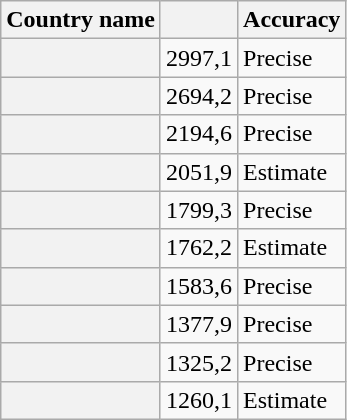<table class="wikitable sortable plainrowheaders">
<tr>
<th scope="col">Country name</th>
<th scope="col"></th>
<th scope="col">Accuracy</th>
</tr>
<tr>
<th scope="row"></th>
<td style="text-align: right;">2997,1</td>
<td>Precise</td>
</tr>
<tr>
<th scope="row"></th>
<td style="text-align: right;">2694,2</td>
<td>Precise</td>
</tr>
<tr>
<th scope="row"></th>
<td style="text-align: right;">2194,6</td>
<td>Precise</td>
</tr>
<tr>
<th scope="row"></th>
<td style="text-align: right;">2051,9</td>
<td>Estimate</td>
</tr>
<tr>
<th scope="row"></th>
<td style="text-align: right;">1799,3</td>
<td>Precise</td>
</tr>
<tr>
<th scope="row"></th>
<td style="text-align: right;">1762,2</td>
<td>Estimate</td>
</tr>
<tr>
<th scope="row"></th>
<td style="text-align: right;">1583,6</td>
<td>Precise</td>
</tr>
<tr>
<th scope="row"></th>
<td style="text-align: right;">1377,9</td>
<td>Precise</td>
</tr>
<tr>
<th scope="row"></th>
<td style="text-align: right;">1325,2</td>
<td>Precise</td>
</tr>
<tr>
<th scope="row"></th>
<td style="text-align: right;">1260,1</td>
<td>Estimate</td>
</tr>
</table>
